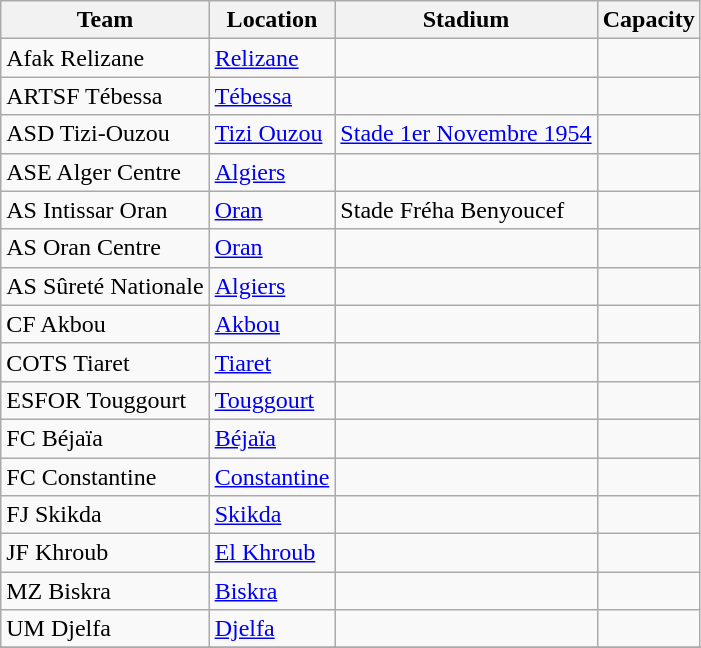<table class="wikitable">
<tr>
<th>Team</th>
<th>Location</th>
<th>Stadium</th>
<th>Capacity</th>
</tr>
<tr>
<td>Afak Relizane</td>
<td><a href='#'>Relizane</a></td>
<td></td>
<td style="text-align:center;"></td>
</tr>
<tr>
<td>ARTSF Tébessa</td>
<td><a href='#'>Tébessa</a></td>
<td></td>
<td style="text-align:center;"></td>
</tr>
<tr>
<td>ASD Tizi-Ouzou</td>
<td><a href='#'>Tizi Ouzou</a></td>
<td><a href='#'>Stade 1er Novembre 1954</a></td>
<td style="text-align:center;"></td>
</tr>
<tr>
<td>ASE Alger Centre</td>
<td><a href='#'>Algiers</a></td>
<td></td>
<td style="text-align:center;"></td>
</tr>
<tr>
<td>AS Intissar Oran</td>
<td><a href='#'>Oran</a></td>
<td>Stade Fréha Benyoucef</td>
<td style="text-align:center;"></td>
</tr>
<tr>
<td>AS Oran Centre</td>
<td><a href='#'>Oran</a></td>
<td></td>
<td style="text-align:center;"></td>
</tr>
<tr>
<td>AS Sûreté Nationale</td>
<td><a href='#'>Algiers</a></td>
<td></td>
<td style="text-align:center;"></td>
</tr>
<tr>
<td>CF Akbou</td>
<td><a href='#'>Akbou</a></td>
<td></td>
<td style="text-align:center;"></td>
</tr>
<tr>
<td>COTS Tiaret</td>
<td><a href='#'>Tiaret</a></td>
<td></td>
<td style="text-align:center;"></td>
</tr>
<tr>
<td>ESFOR Touggourt</td>
<td><a href='#'>Touggourt</a></td>
<td></td>
<td style="text-align:center;"></td>
</tr>
<tr>
<td>FC Béjaïa</td>
<td><a href='#'>Béjaïa</a></td>
<td></td>
<td style="text-align:center;"></td>
</tr>
<tr>
<td>FC Constantine</td>
<td><a href='#'>Constantine</a></td>
<td></td>
<td style="text-align:center;"></td>
</tr>
<tr>
<td>FJ Skikda</td>
<td><a href='#'>Skikda</a></td>
<td></td>
<td style="text-align:center;"></td>
</tr>
<tr>
<td>JF Khroub</td>
<td><a href='#'>El Khroub</a></td>
<td></td>
<td style="text-align:center;"></td>
</tr>
<tr>
<td>MZ Biskra</td>
<td><a href='#'>Biskra</a></td>
<td></td>
<td style="text-align:center;"></td>
</tr>
<tr>
<td>UM Djelfa</td>
<td><a href='#'>Djelfa</a></td>
<td></td>
<td style="text-align:center;"></td>
</tr>
<tr>
</tr>
</table>
